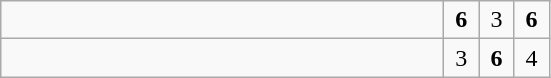<table class="wikitable">
<tr>
<td style="width:18em"><strong></strong></td>
<td align=center style="width:1em"><strong>6</strong></td>
<td align=center style="width:1em">3</td>
<td align=center style="width:1em"><strong>6</strong></td>
</tr>
<tr>
<td style="width:18em"></td>
<td align=center style="width:1em">3</td>
<td align=center style="width:1em"><strong>6</strong></td>
<td align=center style="width:1em">4</td>
</tr>
</table>
